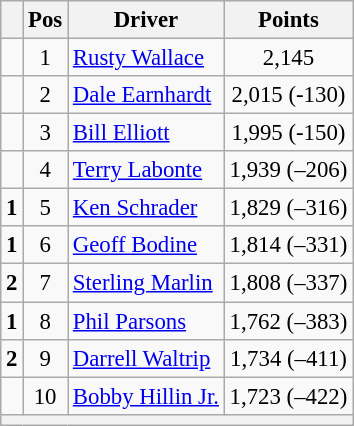<table class="wikitable" style="font-size: 95%;">
<tr>
<th></th>
<th>Pos</th>
<th>Driver</th>
<th>Points</th>
</tr>
<tr>
<td align="left"></td>
<td style="text-align:center;">1</td>
<td><a href='#'>Rusty Wallace</a></td>
<td style="text-align:center;">2,145</td>
</tr>
<tr>
<td align="left"></td>
<td style="text-align:center;">2</td>
<td><a href='#'>Dale Earnhardt</a></td>
<td style="text-align:center;">2,015 (-130)</td>
</tr>
<tr>
<td align="left"></td>
<td style="text-align:center;">3</td>
<td><a href='#'>Bill Elliott</a></td>
<td style="text-align:center;">1,995 (-150)</td>
</tr>
<tr>
<td align="left"></td>
<td style="text-align:center;">4</td>
<td><a href='#'>Terry Labonte</a></td>
<td style="text-align:center;">1,939 (–206)</td>
</tr>
<tr>
<td align="left">  <strong>1</strong></td>
<td style="text-align:center;">5</td>
<td><a href='#'>Ken Schrader</a></td>
<td style="text-align:center;">1,829 (–316)</td>
</tr>
<tr>
<td align="left">  <strong>1</strong></td>
<td style="text-align:center;">6</td>
<td><a href='#'>Geoff Bodine</a></td>
<td style="text-align:center;">1,814 (–331)</td>
</tr>
<tr>
<td align="left">  <strong>2</strong></td>
<td style="text-align:center;">7</td>
<td><a href='#'>Sterling Marlin</a></td>
<td style="text-align:center;">1,808 (–337)</td>
</tr>
<tr>
<td align="left">  <strong>1</strong></td>
<td style="text-align:center;">8</td>
<td><a href='#'>Phil Parsons</a></td>
<td style="text-align:center;">1,762 (–383)</td>
</tr>
<tr>
<td align="left">  <strong>2</strong></td>
<td style="text-align:center;">9</td>
<td><a href='#'>Darrell Waltrip</a></td>
<td style="text-align:center;">1,734 (–411)</td>
</tr>
<tr>
<td align="left"></td>
<td style="text-align:center;">10</td>
<td><a href='#'>Bobby Hillin Jr.</a></td>
<td style="text-align:center;">1,723 (–422)</td>
</tr>
<tr class="sortbottom">
<th colspan="9"></th>
</tr>
</table>
